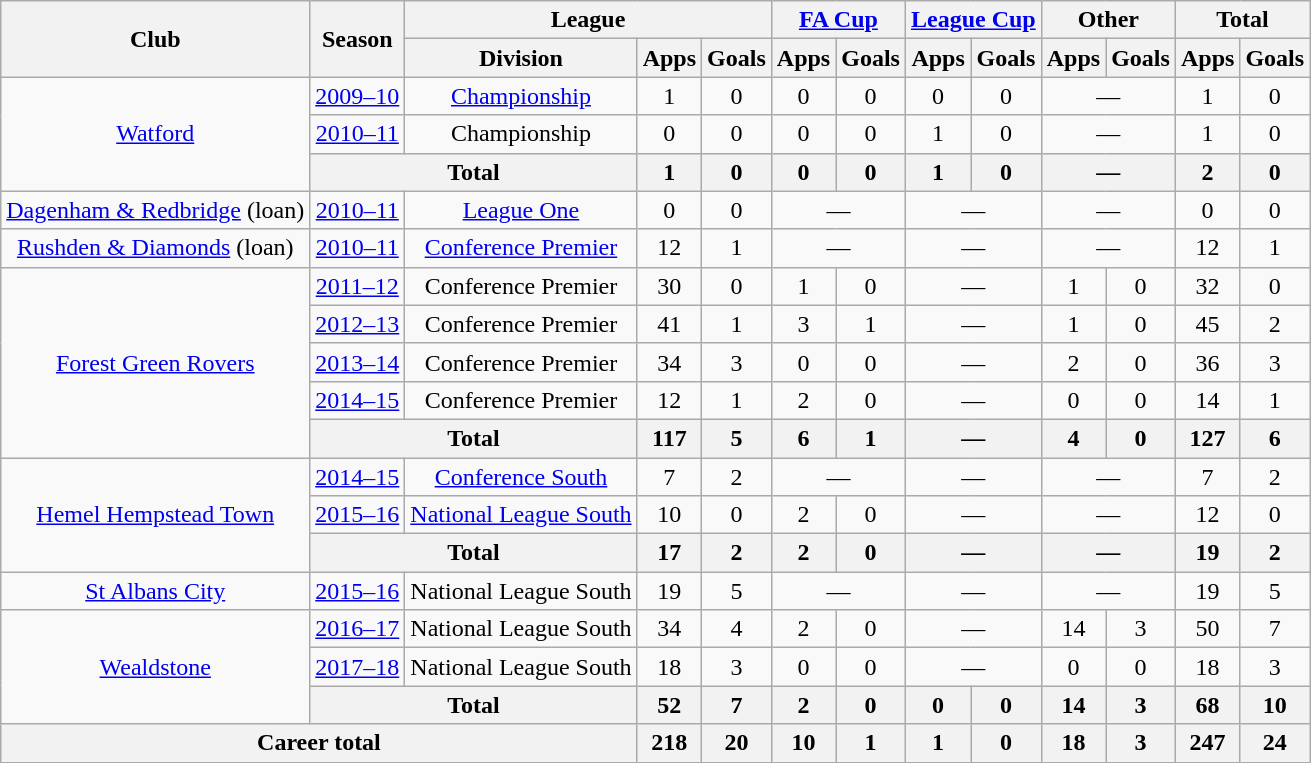<table class="wikitable" style="text-align: center">
<tr>
<th rowspan="2">Club</th>
<th rowspan="2">Season</th>
<th colspan="3">League</th>
<th colspan="2"><a href='#'>FA Cup</a></th>
<th colspan="2"><a href='#'>League Cup</a></th>
<th colspan="2">Other</th>
<th colspan="2">Total</th>
</tr>
<tr>
<th>Division</th>
<th>Apps</th>
<th>Goals</th>
<th>Apps</th>
<th>Goals</th>
<th>Apps</th>
<th>Goals</th>
<th>Apps</th>
<th>Goals</th>
<th>Apps</th>
<th>Goals</th>
</tr>
<tr>
<td rowspan=3><a href='#'>Watford</a></td>
<td><a href='#'>2009–10</a></td>
<td><a href='#'>Championship</a></td>
<td>1</td>
<td>0</td>
<td>0</td>
<td>0</td>
<td>0</td>
<td>0</td>
<td colspan=2>—</td>
<td>1</td>
<td>0</td>
</tr>
<tr>
<td><a href='#'>2010–11</a></td>
<td>Championship</td>
<td>0</td>
<td>0</td>
<td>0</td>
<td>0</td>
<td>1</td>
<td>0</td>
<td colspan=2>—</td>
<td>1</td>
<td>0</td>
</tr>
<tr>
<th colspan="2">Total</th>
<th>1</th>
<th>0</th>
<th>0</th>
<th>0</th>
<th>1</th>
<th>0</th>
<th colspan=2>—</th>
<th>2</th>
<th>0</th>
</tr>
<tr>
<td><a href='#'>Dagenham & Redbridge</a> (loan)</td>
<td><a href='#'>2010–11</a></td>
<td><a href='#'>League One</a></td>
<td>0</td>
<td>0</td>
<td colspan=2>—</td>
<td colspan=2>—</td>
<td colspan=2>—</td>
<td>0</td>
<td>0</td>
</tr>
<tr>
<td><a href='#'>Rushden & Diamonds</a> (loan)</td>
<td><a href='#'>2010–11</a></td>
<td><a href='#'>Conference Premier</a></td>
<td>12</td>
<td>1</td>
<td colspan=2>—</td>
<td colspan=2>—</td>
<td colspan=2>—</td>
<td>12</td>
<td>1</td>
</tr>
<tr>
<td rowspan=5><a href='#'>Forest Green Rovers</a></td>
<td><a href='#'>2011–12</a></td>
<td>Conference Premier</td>
<td>30</td>
<td>0</td>
<td>1</td>
<td>0</td>
<td colspan=2>—</td>
<td>1</td>
<td>0</td>
<td>32</td>
<td>0</td>
</tr>
<tr>
<td><a href='#'>2012–13</a></td>
<td>Conference Premier</td>
<td>41</td>
<td>1</td>
<td>3</td>
<td>1</td>
<td colspan=2>—</td>
<td>1</td>
<td>0</td>
<td>45</td>
<td>2</td>
</tr>
<tr>
<td><a href='#'>2013–14</a></td>
<td>Conference Premier</td>
<td>34</td>
<td>3</td>
<td>0</td>
<td>0</td>
<td colspan=2>—</td>
<td>2</td>
<td>0</td>
<td>36</td>
<td>3</td>
</tr>
<tr>
<td><a href='#'>2014–15</a></td>
<td>Conference Premier</td>
<td>12</td>
<td>1</td>
<td>2</td>
<td>0</td>
<td colspan=2>—</td>
<td>0</td>
<td>0</td>
<td>14</td>
<td>1</td>
</tr>
<tr>
<th colspan="2">Total</th>
<th>117</th>
<th>5</th>
<th>6</th>
<th>1</th>
<th colspan=2>—</th>
<th>4</th>
<th>0</th>
<th>127</th>
<th>6</th>
</tr>
<tr>
<td rowspan=3><a href='#'>Hemel Hempstead Town</a></td>
<td><a href='#'>2014–15</a></td>
<td><a href='#'>Conference South</a></td>
<td>7</td>
<td>2</td>
<td colspan=2>—</td>
<td colspan=2>—</td>
<td colspan=2>—</td>
<td>7</td>
<td>2</td>
</tr>
<tr>
<td><a href='#'>2015–16</a></td>
<td><a href='#'>National League South</a></td>
<td>10</td>
<td>0</td>
<td>2</td>
<td>0</td>
<td colspan=2>—</td>
<td colspan=2>—</td>
<td>12</td>
<td>0</td>
</tr>
<tr>
<th colspan="2">Total</th>
<th>17</th>
<th>2</th>
<th>2</th>
<th>0</th>
<th colspan=2>—</th>
<th colspan=2>—</th>
<th>19</th>
<th>2</th>
</tr>
<tr>
<td><a href='#'>St Albans City</a></td>
<td><a href='#'>2015–16</a></td>
<td>National League South</td>
<td>19</td>
<td>5</td>
<td colspan=2>—</td>
<td colspan=2>—</td>
<td colspan=2>—</td>
<td>19</td>
<td>5</td>
</tr>
<tr>
<td rowspan="3"><a href='#'>Wealdstone</a></td>
<td><a href='#'>2016–17</a></td>
<td>National League South</td>
<td>34</td>
<td>4</td>
<td>2</td>
<td>0</td>
<td colspan="2">—</td>
<td>14</td>
<td>3</td>
<td>50</td>
<td>7</td>
</tr>
<tr>
<td><a href='#'>2017–18</a></td>
<td>National League South</td>
<td>18</td>
<td>3</td>
<td>0</td>
<td>0</td>
<td colspan="2">—</td>
<td>0</td>
<td>0</td>
<td>18</td>
<td>3</td>
</tr>
<tr>
<th colspan="2">Total</th>
<th>52</th>
<th>7</th>
<th>2</th>
<th>0</th>
<th>0</th>
<th>0</th>
<th>14</th>
<th>3</th>
<th>68</th>
<th>10</th>
</tr>
<tr>
<th colspan="3">Career total</th>
<th>218</th>
<th>20</th>
<th>10</th>
<th>1</th>
<th>1</th>
<th>0</th>
<th>18</th>
<th>3</th>
<th>247</th>
<th>24</th>
</tr>
</table>
